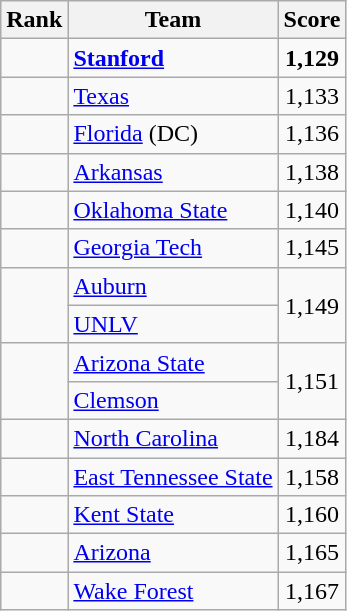<table class="wikitable sortable" style="text-align:center">
<tr>
<th dat-sort-type=number>Rank</th>
<th>Team</th>
<th>Score</th>
</tr>
<tr>
<td></td>
<td align=left><strong><a href='#'>Stanford</a></strong></td>
<td><strong>1,129</strong></td>
</tr>
<tr>
<td></td>
<td align=left><a href='#'>Texas</a></td>
<td>1,133</td>
</tr>
<tr>
<td></td>
<td align=left><a href='#'>Florida</a> (DC)</td>
<td>1,136</td>
</tr>
<tr>
<td></td>
<td align=left><a href='#'>Arkansas</a></td>
<td>1,138</td>
</tr>
<tr>
<td></td>
<td align=left><a href='#'>Oklahoma State</a></td>
<td>1,140</td>
</tr>
<tr>
<td></td>
<td align=left><a href='#'>Georgia Tech</a></td>
<td>1,145</td>
</tr>
<tr>
<td rowspan=2></td>
<td align=left><a href='#'>Auburn</a></td>
<td rowspan=2>1,149</td>
</tr>
<tr>
<td align=left><a href='#'>UNLV</a></td>
</tr>
<tr>
<td rowspan=2></td>
<td align=left><a href='#'>Arizona State</a></td>
<td rowspan=2>1,151</td>
</tr>
<tr>
<td align=left><a href='#'>Clemson</a></td>
</tr>
<tr>
<td></td>
<td align=left><a href='#'>North Carolina</a></td>
<td>1,184</td>
</tr>
<tr>
<td></td>
<td align=left><a href='#'>East Tennessee State</a></td>
<td>1,158</td>
</tr>
<tr>
<td></td>
<td align=left><a href='#'>Kent State</a></td>
<td>1,160</td>
</tr>
<tr>
<td></td>
<td align=left><a href='#'>Arizona</a></td>
<td>1,165</td>
</tr>
<tr>
<td></td>
<td align=left><a href='#'>Wake Forest</a></td>
<td>1,167</td>
</tr>
</table>
